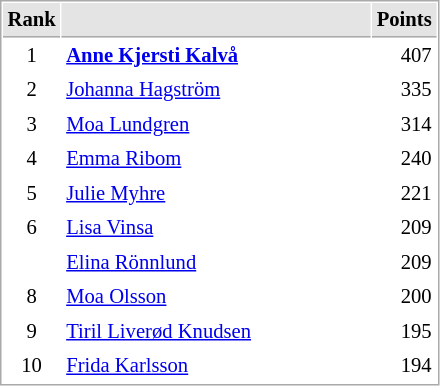<table cellspacing="1" cellpadding="3" style="border:1px solid #AAAAAA;font-size:86%">
<tr style="background-color: #E4E4E4;">
<th style="border-bottom:1px solid #AAAAAA" width=10>Rank</th>
<th style="border-bottom:1px solid #AAAAAA" width=200></th>
<th style="border-bottom:1px solid #AAAAAA" width=20 align=right>Points</th>
</tr>
<tr>
<td align=center>1</td>
<td> <strong><a href='#'>Anne Kjersti Kalvå</a></strong></td>
<td align=right>407</td>
</tr>
<tr>
<td align=center>2</td>
<td> <a href='#'>Johanna Hagström</a></td>
<td align=right>335</td>
</tr>
<tr>
<td align=center>3</td>
<td> <a href='#'>Moa Lundgren</a></td>
<td align=right>314</td>
</tr>
<tr>
<td align=center>4</td>
<td> <a href='#'>Emma Ribom</a></td>
<td align=right>240</td>
</tr>
<tr>
<td align=center>5</td>
<td> <a href='#'>Julie Myhre</a></td>
<td align=right>221</td>
</tr>
<tr>
<td align=center>6</td>
<td> <a href='#'>Lisa Vinsa</a></td>
<td align=right>209</td>
</tr>
<tr>
<td align=center></td>
<td> <a href='#'>Elina Rönnlund</a></td>
<td align=right>209</td>
</tr>
<tr>
<td align=center>8</td>
<td> <a href='#'>Moa Olsson</a></td>
<td align=right>200</td>
</tr>
<tr>
<td align=center>9</td>
<td> <a href='#'>Tiril Liverød Knudsen</a></td>
<td align=right>195</td>
</tr>
<tr>
<td align=center>10</td>
<td> <a href='#'>Frida Karlsson</a></td>
<td align=right>194</td>
</tr>
</table>
